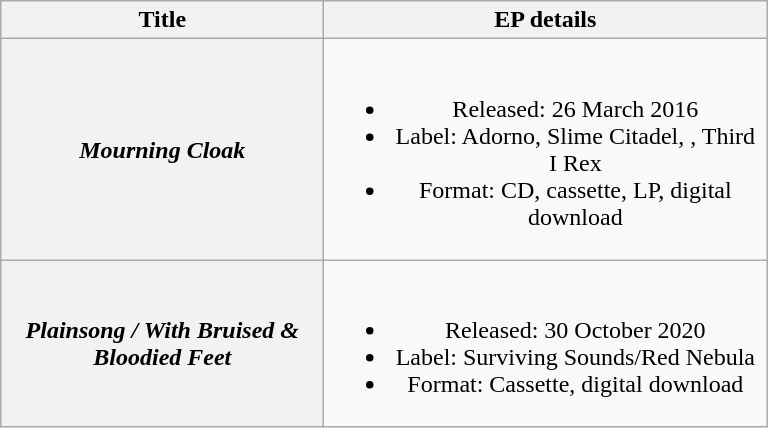<table class="wikitable plainrowheaders" style="text-align:center;" border="1">
<tr>
<th scope="col" style="width:13em;">Title</th>
<th scope="col" style="width:18em;">EP details</th>
</tr>
<tr>
<th scope="row"><em>Mourning Cloak</em></th>
<td><br><ul><li>Released: 26 March 2016</li><li>Label: Adorno, Slime Citadel, , Third I Rex</li><li>Format: CD, cassette, LP, digital download</li></ul></td>
</tr>
<tr>
<th scope="row"><em>Plainsong / With Bruised & Bloodied Feet</em></th>
<td><br><ul><li>Released: 30 October 2020</li><li>Label: Surviving Sounds/Red Nebula</li><li>Format: Cassette, digital download</li></ul></td>
</tr>
</table>
